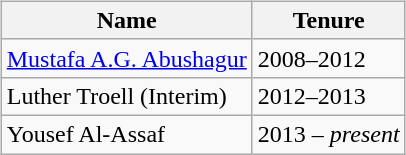<table>
<tr>
<td valign="top"><br><table class="wikitable">
<tr>
<th>Name</th>
<th>Tenure</th>
</tr>
<tr>
<td><a href='#'>Mustafa A.G. Abushagur</a></td>
<td>2008–2012</td>
</tr>
<tr>
<td>Luther Troell (Interim)</td>
<td>2012–2013</td>
</tr>
<tr>
<td>Yousef Al-Assaf</td>
<td>2013 – <em>present</em></td>
</tr>
</table>
</td>
<td valign="top"></td>
</tr>
</table>
